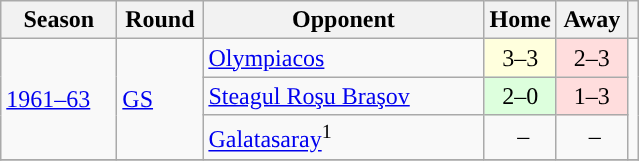<table class="wikitable">
<tr>
<th width="70">Season</th>
<th width="50">Round</th>
<th width="180">Opponent</th>
<th width="40">Home</th>
<th width="40">Away</th>
<th></th>
</tr>
<tr>
<td rowspan="3"><a href='#'>1961–63</a></td>
<td rowspan="3"><a href='#'>GS</a></td>
<td> <a href='#'>Olympiacos</a></td>
<td style="text-align:center; background:#ffd;">3–3</td>
<td style="text-align:center; background:#fdd;">2–3</td>
<td rowspan=3 align="center"></td>
</tr>
<tr>
<td> <a href='#'>Steagul Roşu Braşov</a></td>
<td style="text-align:center; background:#dfd;">2–0</td>
<td style="text-align:center; background:#fdd;">1–3</td>
</tr>
<tr>
<td> <a href='#'>Galatasaray</a><sup>1</sup></td>
<td style="text-align:center;"> –</td>
<td style="text-align:center;"> –</td>
</tr>
<tr>
</tr>
</table>
